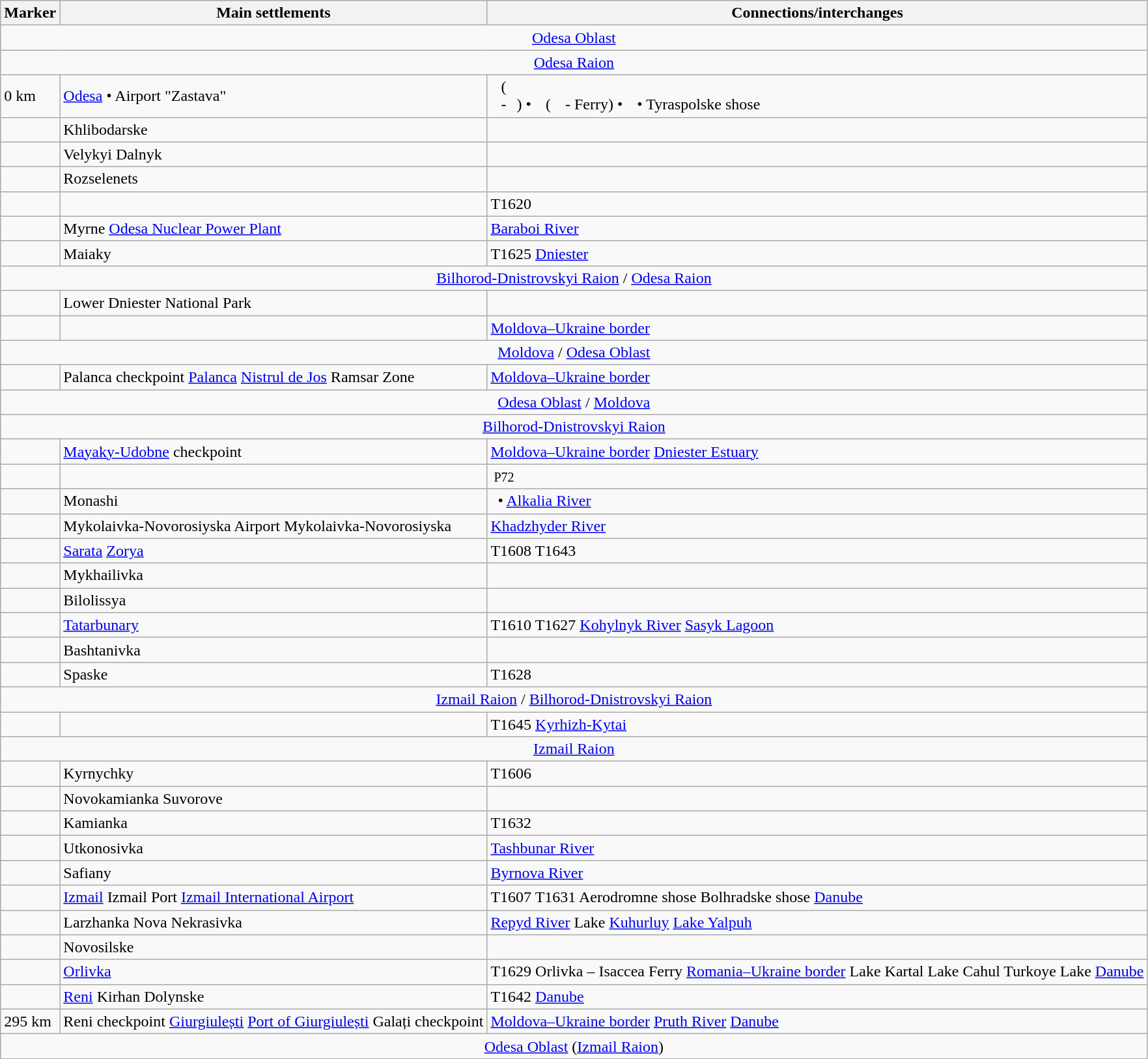<table class="wikitable">
<tr>
<th>Marker</th>
<th>Main settlements</th>
<th>Connections/interchanges</th>
</tr>
<tr>
<td colspan=3 align=center> <a href='#'>Odesa Oblast</a></td>
</tr>
<tr>
<td colspan=3 align=center><a href='#'>Odesa Raion</a></td>
</tr>
<tr>
<td>0 km</td>
<td><a href='#'>Odesa</a> • Airport "Zastava"</td>
<td><small> <a href='#'></a> </small> (<br><small> <a href='#'></a> </small> - 
<small> <a href='#'></a> </small>) • 
<small> <a href='#'></a> </small> (
<small> <a href='#'></a> </small> - Ferry) • 
<small> <a href='#'></a> </small> • Tyraspolske shose</td>
</tr>
<tr>
<td></td>
<td>Khlibodarske</td>
<td></td>
</tr>
<tr>
<td></td>
<td>Velykyi Dalnyk</td>
<td></td>
</tr>
<tr>
<td></td>
<td>Rozselenets</td>
<td></td>
</tr>
<tr>
<td></td>
<td></td>
<td>T1620</td>
</tr>
<tr>
<td></td>
<td>Myrne  <a href='#'>Odesa Nuclear Power Plant</a></td>
<td><a href='#'>Baraboi River</a></td>
</tr>
<tr>
<td></td>
<td>Maiaky</td>
<td>T1625  <a href='#'>Dniester</a></td>
</tr>
<tr>
<td colspan=3 align=center><a href='#'>Bilhorod-Dnistrovskyi Raion</a> / <a href='#'>Odesa Raion</a></td>
</tr>
<tr>
<td></td>
<td>Lower Dniester National Park</td>
<td></td>
</tr>
<tr>
<td></td>
<td></td>
<td><a href='#'>Moldova–Ukraine border</a></td>
</tr>
<tr>
<td colspan=3 align=center> <a href='#'>Moldova</a> /  <a href='#'>Odesa Oblast</a></td>
</tr>
<tr>
<td></td>
<td>Palanca checkpoint  <a href='#'>Palanca</a>  <a href='#'>Nistrul de Jos</a> Ramsar Zone</td>
<td><a href='#'>Moldova–Ukraine border</a>  </td>
</tr>
<tr>
<td colspan=3 align=center> <a href='#'>Odesa Oblast</a> /  <a href='#'>Moldova</a></td>
</tr>
<tr>
<td colspan=3 align=center><a href='#'>Bilhorod-Dnistrovskyi Raion</a></td>
</tr>
<tr>
<td></td>
<td><a href='#'>Mayaky-Udobne</a> checkpoint</td>
<td><a href='#'>Moldova–Ukraine border</a>  <a href='#'>Dniester Estuary</a></td>
</tr>
<tr>
<td></td>
<td></td>
<td><small> P72 </small></td>
</tr>
<tr>
<td></td>
<td>Monashi</td>
<td><small> <a href='#'></a></small> • <a href='#'>Alkalia River</a></td>
</tr>
<tr>
<td></td>
<td>Mykolaivka-Novorosiyska  Airport Mykolaivka-Novorosiyska</td>
<td><a href='#'>Khadzhyder River</a></td>
</tr>
<tr>
<td></td>
<td><a href='#'>Sarata</a>  <a href='#'>Zorya</a></td>
<td>T1608  T1643</td>
</tr>
<tr>
<td></td>
<td>Mykhailivka</td>
<td></td>
</tr>
<tr>
<td></td>
<td>Bilolissya</td>
<td></td>
</tr>
<tr>
<td></td>
<td><a href='#'>Tatarbunary</a></td>
<td>T1610  T1627  <a href='#'>Kohylnyk River</a>  <a href='#'>Sasyk Lagoon</a></td>
</tr>
<tr>
<td></td>
<td>Bashtanivka</td>
<td></td>
</tr>
<tr>
<td></td>
<td>Spaske</td>
<td>T1628</td>
</tr>
<tr>
<td colspan=3 align=center><a href='#'>Izmail Raion</a> / <a href='#'>Bilhorod-Dnistrovskyi Raion</a></td>
</tr>
<tr>
<td></td>
<td></td>
<td>T1645  <a href='#'>Kyrhizh-Kytai</a></td>
</tr>
<tr>
<td colspan=3 align=center><a href='#'>Izmail Raion</a></td>
</tr>
<tr>
<td></td>
<td>Kyrnychky</td>
<td>T1606</td>
</tr>
<tr>
<td></td>
<td>Novokamianka  Suvorove</td>
<td></td>
</tr>
<tr>
<td></td>
<td>Kamianka</td>
<td>T1632</td>
</tr>
<tr>
<td></td>
<td>Utkonosivka</td>
<td><a href='#'>Tashbunar River</a></td>
</tr>
<tr>
<td></td>
<td>Safiany</td>
<td><a href='#'>Byrnova River</a></td>
</tr>
<tr>
<td></td>
<td><a href='#'>Izmail</a>  Izmail Port  <a href='#'>Izmail International Airport</a></td>
<td>T1607  T1631  Aerodromne shose  Bolhradske shose  <a href='#'>Danube</a></td>
</tr>
<tr>
<td></td>
<td>Larzhanka  Nova Nekrasivka</td>
<td><a href='#'>Repyd River</a>  Lake <a href='#'>Kuhurluy</a>  <a href='#'>Lake Yalpuh</a></td>
</tr>
<tr>
<td></td>
<td>Novosilske</td>
<td></td>
</tr>
<tr>
<td></td>
<td><a href='#'>Orlivka</a></td>
<td>T1629  Orlivka – Isaccea Ferry  <a href='#'>Romania–Ukraine border</a>  Lake Kartal  Lake Cahul  Turkoye Lake  <a href='#'>Danube</a></td>
</tr>
<tr>
<td></td>
<td><a href='#'>Reni</a>  Kirhan  Dolynske</td>
<td>T1642  <a href='#'>Danube</a></td>
</tr>
<tr>
<td>295 km</td>
<td>Reni checkpoint  <a href='#'>Giurgiulești</a>  <a href='#'>Port of Giurgiulești</a>  Galați checkpoint</td>
<td><a href='#'>Moldova–Ukraine border</a>        <a href='#'>Pruth River</a>  <a href='#'>Danube</a></td>
</tr>
<tr>
<td colspan=3 align=center> <a href='#'>Odesa Oblast</a> (<a href='#'>Izmail Raion</a>)</td>
</tr>
</table>
